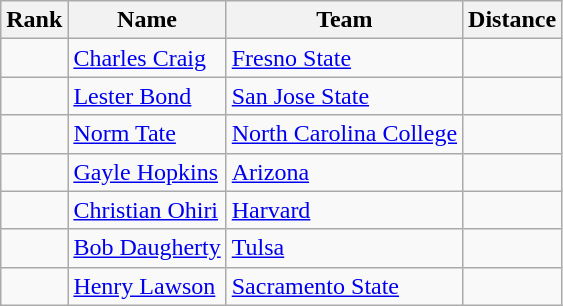<table class="wikitable sortable" style="text-align:center">
<tr>
<th>Rank</th>
<th>Name</th>
<th>Team</th>
<th>Distance</th>
</tr>
<tr>
<td></td>
<td align=left><a href='#'>Charles Craig</a></td>
<td align=left><a href='#'>Fresno State</a></td>
<td></td>
</tr>
<tr>
<td></td>
<td align=left><a href='#'>Lester Bond</a></td>
<td align="left"><a href='#'>San Jose State</a></td>
<td></td>
</tr>
<tr>
<td></td>
<td align=left><a href='#'>Norm Tate</a></td>
<td align=left><a href='#'>North Carolina College</a></td>
<td></td>
</tr>
<tr>
<td></td>
<td align=left><a href='#'>Gayle Hopkins</a></td>
<td align=left><a href='#'>Arizona</a></td>
<td></td>
</tr>
<tr>
<td></td>
<td align=left><a href='#'>Christian Ohiri</a> </td>
<td align=left><a href='#'>Harvard</a></td>
<td></td>
</tr>
<tr>
<td></td>
<td align=left><a href='#'>Bob Daugherty</a></td>
<td align="left"><a href='#'>Tulsa</a></td>
<td></td>
</tr>
<tr>
<td></td>
<td align=left><a href='#'>Henry Lawson</a></td>
<td align="left"><a href='#'>Sacramento State</a></td>
<td></td>
</tr>
</table>
